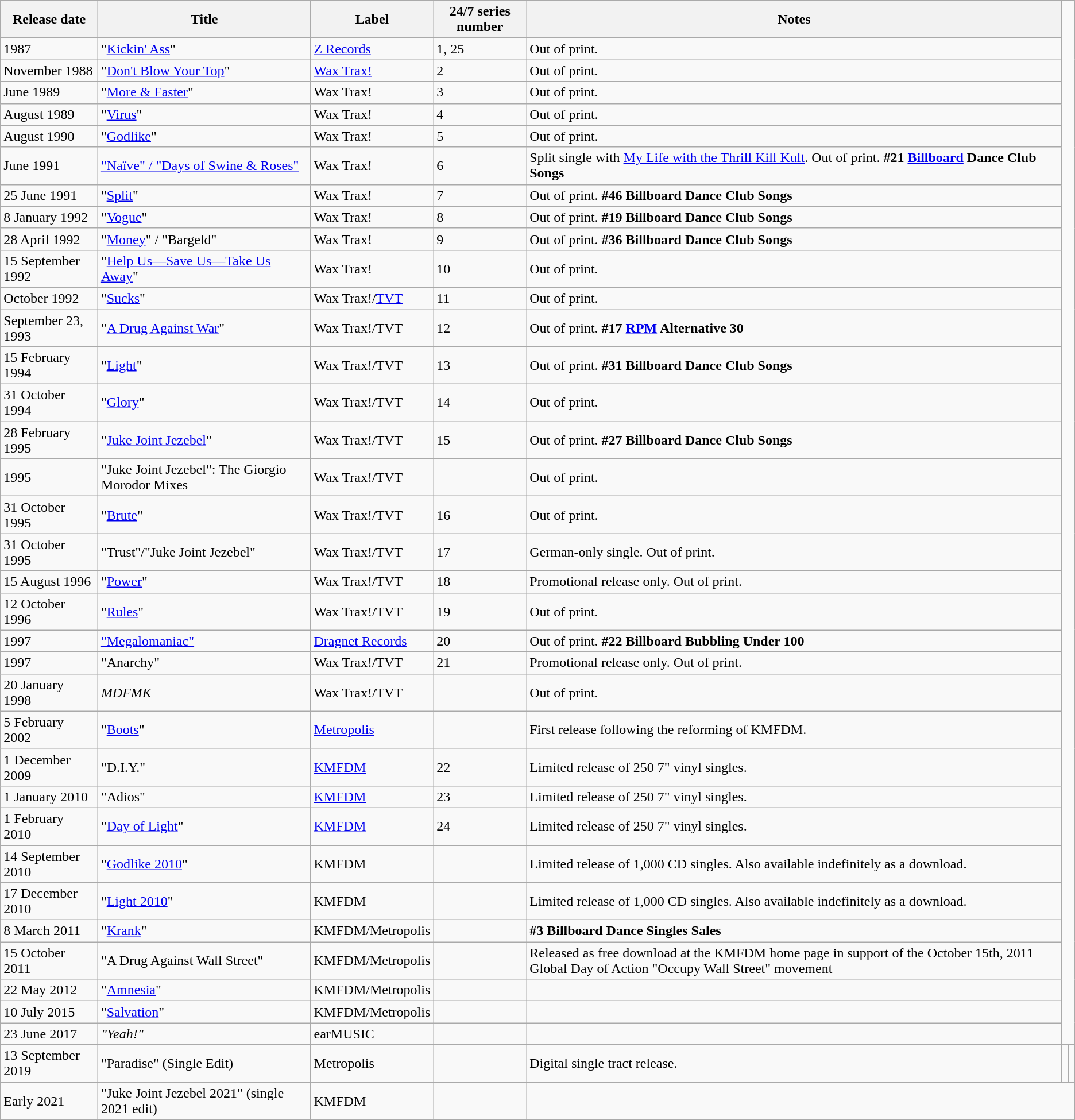<table class="wikitable">
<tr>
<th>Release date</th>
<th>Title</th>
<th>Label</th>
<th>24/7 series number</th>
<th>Notes</th>
</tr>
<tr>
<td>1987</td>
<td>"<a href='#'>Kickin' Ass</a>"</td>
<td><a href='#'>Z Records</a></td>
<td>1, 25</td>
<td>Out of print.</td>
</tr>
<tr>
<td>November 1988</td>
<td>"<a href='#'>Don't Blow Your Top</a>"</td>
<td><a href='#'>Wax Trax!</a></td>
<td>2</td>
<td>Out of print.</td>
</tr>
<tr>
<td>June 1989</td>
<td>"<a href='#'>More & Faster</a>"</td>
<td>Wax Trax!</td>
<td>3</td>
<td>Out of print.</td>
</tr>
<tr>
<td>August 1989</td>
<td>"<a href='#'>Virus</a>"</td>
<td>Wax Trax!</td>
<td>4</td>
<td>Out of print.</td>
</tr>
<tr>
<td>August 1990</td>
<td>"<a href='#'>Godlike</a>"</td>
<td>Wax Trax!</td>
<td>5</td>
<td>Out of print.</td>
</tr>
<tr>
<td>June 1991</td>
<td><a href='#'>"Naïve" / "Days of Swine & Roses"</a></td>
<td>Wax Trax!</td>
<td>6</td>
<td>Split single with <a href='#'>My Life with the Thrill Kill Kult</a>. Out of print. <strong>#21 <a href='#'>Billboard</a> Dance Club Songs</strong></td>
</tr>
<tr>
<td>25 June 1991</td>
<td>"<a href='#'>Split</a>"</td>
<td>Wax Trax!</td>
<td>7</td>
<td>Out of print. <strong>#46 Billboard Dance Club Songs</strong></td>
</tr>
<tr>
<td>8 January 1992</td>
<td>"<a href='#'>Vogue</a>"</td>
<td>Wax Trax!</td>
<td>8</td>
<td>Out of print. <strong>#19 Billboard Dance Club Songs</strong></td>
</tr>
<tr>
<td>28 April 1992</td>
<td>"<a href='#'>Money</a>" / "Bargeld"</td>
<td>Wax Trax!</td>
<td>9</td>
<td>Out of print. <strong>#36 Billboard Dance Club Songs</strong></td>
</tr>
<tr>
<td>15 September 1992</td>
<td>"<a href='#'>Help Us&mdash;Save Us&mdash;Take Us Away</a>"</td>
<td>Wax Trax!</td>
<td>10</td>
<td>Out of print.</td>
</tr>
<tr>
<td>October 1992</td>
<td>"<a href='#'>Sucks</a>"</td>
<td>Wax Trax!/<a href='#'>TVT</a></td>
<td>11</td>
<td>Out of print.</td>
</tr>
<tr>
<td>September 23, 1993</td>
<td>"<a href='#'>A Drug Against War</a>"</td>
<td>Wax Trax!/TVT</td>
<td>12</td>
<td>Out of print. <strong>#17 <a href='#'>RPM</a> Alternative 30</strong></td>
</tr>
<tr>
<td>15 February 1994</td>
<td>"<a href='#'>Light</a>"</td>
<td>Wax Trax!/TVT</td>
<td>13</td>
<td>Out of print. <strong>#31 Billboard Dance Club Songs</strong></td>
</tr>
<tr>
<td>31 October 1994</td>
<td>"<a href='#'>Glory</a>"</td>
<td>Wax Trax!/TVT</td>
<td>14</td>
<td>Out of print.</td>
</tr>
<tr>
<td>28 February 1995</td>
<td>"<a href='#'>Juke Joint Jezebel</a>"</td>
<td>Wax Trax!/TVT</td>
<td>15</td>
<td>Out of print. <strong>#27 Billboard Dance Club Songs</strong></td>
</tr>
<tr>
<td>1995</td>
<td>"Juke Joint Jezebel": The Giorgio Morodor Mixes</td>
<td>Wax Trax!/TVT</td>
<td></td>
<td>Out of print.</td>
</tr>
<tr>
<td>31 October 1995</td>
<td>"<a href='#'>Brute</a>"</td>
<td>Wax Trax!/TVT</td>
<td>16</td>
<td>Out of print.</td>
</tr>
<tr>
<td>31 October 1995</td>
<td>"Trust"/"Juke Joint Jezebel"</td>
<td>Wax Trax!/TVT</td>
<td>17</td>
<td>German-only single. Out of print.</td>
</tr>
<tr>
<td>15 August 1996</td>
<td>"<a href='#'>Power</a>"</td>
<td>Wax Trax!/TVT</td>
<td>18</td>
<td>Promotional release only. Out of print.</td>
</tr>
<tr>
<td>12 October 1996</td>
<td>"<a href='#'>Rules</a>"</td>
<td>Wax Trax!/TVT</td>
<td>19</td>
<td>Out of print.</td>
</tr>
<tr>
<td>1997</td>
<td><a href='#'>"Megalomaniac"</a></td>
<td><a href='#'>Dragnet Records</a></td>
<td>20</td>
<td>Out of print. <strong>#22 Billboard Bubbling Under 100</strong></td>
</tr>
<tr>
<td>1997</td>
<td>"Anarchy"</td>
<td>Wax Trax!/TVT</td>
<td>21</td>
<td>Promotional release only. Out of print.</td>
</tr>
<tr>
<td>20 January 1998</td>
<td><em>MDFMK</em></td>
<td>Wax Trax!/TVT</td>
<td></td>
<td>Out of print.</td>
</tr>
<tr>
<td>5 February 2002</td>
<td>"<a href='#'>Boots</a>"</td>
<td><a href='#'>Metropolis</a></td>
<td></td>
<td>First release following the reforming of KMFDM.</td>
</tr>
<tr>
<td>1 December 2009</td>
<td>"D.I.Y."</td>
<td><a href='#'>KMFDM</a></td>
<td>22</td>
<td>Limited release of 250 7" vinyl singles.</td>
</tr>
<tr>
<td>1 January 2010</td>
<td>"Adios"</td>
<td><a href='#'>KMFDM</a></td>
<td>23</td>
<td>Limited release of 250 7" vinyl singles.</td>
</tr>
<tr>
<td>1 February 2010</td>
<td>"<a href='#'>Day of Light</a>"</td>
<td><a href='#'>KMFDM</a></td>
<td>24</td>
<td>Limited release of 250 7" vinyl singles.</td>
</tr>
<tr>
<td>14 September 2010</td>
<td>"<a href='#'>Godlike 2010</a>"</td>
<td>KMFDM</td>
<td></td>
<td>Limited release of 1,000 CD singles. Also available indefinitely as a download.</td>
</tr>
<tr>
<td>17 December 2010</td>
<td>"<a href='#'>Light 2010</a>"</td>
<td>KMFDM</td>
<td></td>
<td>Limited release of 1,000 CD singles. Also available indefinitely as a download.</td>
</tr>
<tr>
<td>8 March 2011</td>
<td>"<a href='#'>Krank</a>"</td>
<td>KMFDM/Metropolis</td>
<td></td>
<td><strong>#3 Billboard Dance Singles Sales</strong></td>
</tr>
<tr>
<td>15 October 2011</td>
<td>"A Drug Against Wall Street"</td>
<td>KMFDM/Metropolis</td>
<td></td>
<td>Released as free download at the KMFDM home page in support of the October 15th, 2011 Global Day of Action "Occupy Wall Street" movement</td>
</tr>
<tr>
<td>22 May 2012</td>
<td>"<a href='#'>Amnesia</a>"</td>
<td>KMFDM/Metropolis</td>
<td></td>
<td></td>
</tr>
<tr>
<td>10 July 2015</td>
<td>"<a href='#'>Salvation</a>"</td>
<td>KMFDM/Metropolis</td>
<td></td>
<td></td>
</tr>
<tr>
<td>23 June 2017</td>
<td><em>"Yeah!"</em></td>
<td>earMUSIC</td>
<td></td>
<td></td>
</tr>
<tr>
<td>13 September 2019</td>
<td>"Paradise" (Single Edit)</td>
<td>Metropolis</td>
<td></td>
<td>Digital single tract release.</td>
<td></td>
<td></td>
</tr>
<tr>
<td>Early 2021</td>
<td>"Juke Joint Jezebel 2021" (single 2021 edit)</td>
<td>KMFDM</td>
<td></td>
</tr>
</table>
